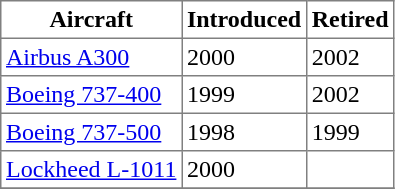<table class="toccolours" border="1" cellpadding="3" style="border-collapse:collapse">
<tr>
<th>Aircraft</th>
<th>Introduced</th>
<th>Retired</th>
</tr>
<tr>
<td><a href='#'>Airbus A300</a></td>
<td>2000</td>
<td>2002</td>
</tr>
<tr>
<td><a href='#'>Boeing 737-400</a></td>
<td>1999</td>
<td>2002</td>
</tr>
<tr>
<td><a href='#'>Boeing 737-500</a></td>
<td>1998</td>
<td>1999</td>
</tr>
<tr>
<td><a href='#'>Lockheed L-1011</a></td>
<td>2000</td>
<td></td>
</tr>
<tr>
</tr>
</table>
